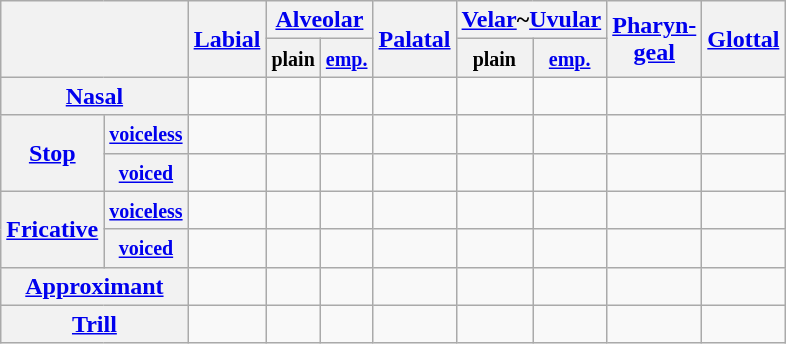<table class="wikitable" style=text-align:center>
<tr>
<th rowspan=2 colspan=2></th>
<th rowspan=2><a href='#'>Labial</a></th>
<th colspan=2><a href='#'>Alveolar</a></th>
<th rowspan=2><a href='#'>Palatal</a></th>
<th colspan=2><a href='#'>Velar</a>~<a href='#'>Uvular</a></th>
<th rowspan=2><a href='#'>Pharyn-<br>geal</a></th>
<th rowspan=2><a href='#'>Glottal</a></th>
</tr>
<tr>
<th><small>plain</small></th>
<th><small><a href='#'>emp.</a></small></th>
<th><small>plain</small></th>
<th><small><a href='#'>emp.</a></small></th>
</tr>
<tr>
<th colspan=2><a href='#'>Nasal</a></th>
<td></td>
<td></td>
<td></td>
<td></td>
<td></td>
<td></td>
<td></td>
<td></td>
</tr>
<tr>
<th rowspan=2><a href='#'>Stop</a></th>
<th><small><a href='#'>voiceless</a></small></th>
<td></td>
<td></td>
<td></td>
<td></td>
<td></td>
<td></td>
<td></td>
<td></td>
</tr>
<tr>
<th><small><a href='#'>voiced</a></small></th>
<td></td>
<td></td>
<td></td>
<td></td>
<td></td>
<td></td>
<td></td>
<td></td>
</tr>
<tr>
<th rowspan=2><a href='#'>Fricative</a></th>
<th><small><a href='#'>voiceless</a></small></th>
<td></td>
<td></td>
<td></td>
<td></td>
<td></td>
<td></td>
<td></td>
<td></td>
</tr>
<tr>
<th><small><a href='#'>voiced</a></small></th>
<td></td>
<td></td>
<td></td>
<td></td>
<td></td>
<td></td>
<td></td>
<td></td>
</tr>
<tr>
<th colspan=2><a href='#'>Approximant</a></th>
<td></td>
<td></td>
<td></td>
<td></td>
<td></td>
<td></td>
<td></td>
<td></td>
</tr>
<tr>
<th colspan=2><a href='#'>Trill</a></th>
<td></td>
<td></td>
<td></td>
<td></td>
<td></td>
<td></td>
<td></td>
<td></td>
</tr>
</table>
